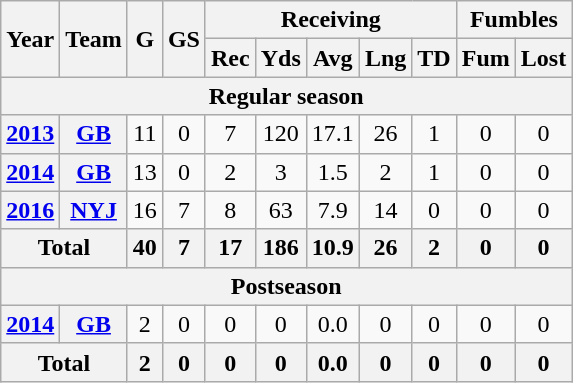<table class="wikitable" style="text-align: center;">
<tr>
<th rowspan="2">Year</th>
<th rowspan="2">Team</th>
<th rowspan="2">G</th>
<th rowspan="2">GS</th>
<th colspan="5">Receiving</th>
<th colspan="2">Fumbles</th>
</tr>
<tr>
<th>Rec</th>
<th>Yds</th>
<th>Avg</th>
<th>Lng</th>
<th>TD</th>
<th>Fum</th>
<th>Lost</th>
</tr>
<tr>
<th colspan=11><strong>Regular season</strong></th>
</tr>
<tr>
<th><a href='#'>2013</a></th>
<th><a href='#'>GB</a></th>
<td>11</td>
<td>0</td>
<td>7</td>
<td>120</td>
<td>17.1</td>
<td>26</td>
<td>1</td>
<td>0</td>
<td>0</td>
</tr>
<tr>
<th><a href='#'>2014</a></th>
<th><a href='#'>GB</a></th>
<td>13</td>
<td>0</td>
<td>2</td>
<td>3</td>
<td>1.5</td>
<td>2</td>
<td>1</td>
<td>0</td>
<td>0</td>
</tr>
<tr>
<th><a href='#'>2016</a></th>
<th><a href='#'>NYJ</a></th>
<td>16</td>
<td>7</td>
<td>8</td>
<td>63</td>
<td>7.9</td>
<td>14</td>
<td>0</td>
<td>0</td>
<td>0</td>
</tr>
<tr>
<th colspan="2">Total</th>
<th>40</th>
<th>7</th>
<th>17</th>
<th>186</th>
<th>10.9</th>
<th>26</th>
<th>2</th>
<th>0</th>
<th>0</th>
</tr>
<tr>
<th colspan=11><strong>Postseason</strong></th>
</tr>
<tr>
<th><a href='#'>2014</a></th>
<th><a href='#'>GB</a></th>
<td>2</td>
<td>0</td>
<td>0</td>
<td>0</td>
<td>0.0</td>
<td>0</td>
<td>0</td>
<td>0</td>
<td>0</td>
</tr>
<tr>
<th colspan="2">Total</th>
<th>2</th>
<th>0</th>
<th>0</th>
<th>0</th>
<th>0.0</th>
<th>0</th>
<th>0</th>
<th>0</th>
<th>0</th>
</tr>
</table>
